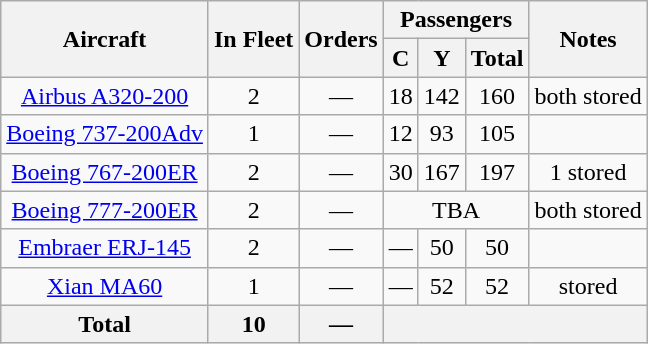<table class="wikitable" style="margin:1em auto; text-align:center;">
<tr>
<th rowspan="2">Aircraft</th>
<th rowspan="2">In Fleet</th>
<th rowspan="2">Orders</th>
<th colspan="3">Passengers</th>
<th rowspan="2">Notes</th>
</tr>
<tr>
<th><abbr>C</abbr></th>
<th><abbr>Y</abbr></th>
<th>Total</th>
</tr>
<tr>
<td><a href='#'>Airbus A320-200</a></td>
<td>2</td>
<td>—</td>
<td>18</td>
<td>142</td>
<td>160</td>
<td>both stored</td>
</tr>
<tr>
<td><a href='#'>Boeing 737-200Adv</a></td>
<td>1</td>
<td>—</td>
<td>12</td>
<td>93</td>
<td>105</td>
<td></td>
</tr>
<tr>
<td><a href='#'>Boeing 767-200ER</a></td>
<td>2</td>
<td>—</td>
<td>30</td>
<td>167</td>
<td>197</td>
<td>1 stored</td>
</tr>
<tr>
<td><a href='#'>Boeing 777-200ER</a></td>
<td>2</td>
<td>—</td>
<td colspan="3"><abbr>TBA</abbr></td>
<td>both stored</td>
</tr>
<tr>
<td><a href='#'>Embraer ERJ-145</a></td>
<td>2</td>
<td>—</td>
<td>—</td>
<td>50</td>
<td>50</td>
<td></td>
</tr>
<tr>
<td><a href='#'>Xian MA60</a></td>
<td>1</td>
<td>—</td>
<td>—</td>
<td>52</td>
<td>52</td>
<td>stored</td>
</tr>
<tr>
<th>Total</th>
<th>10</th>
<th>—</th>
<th colspan="4"></th>
</tr>
</table>
